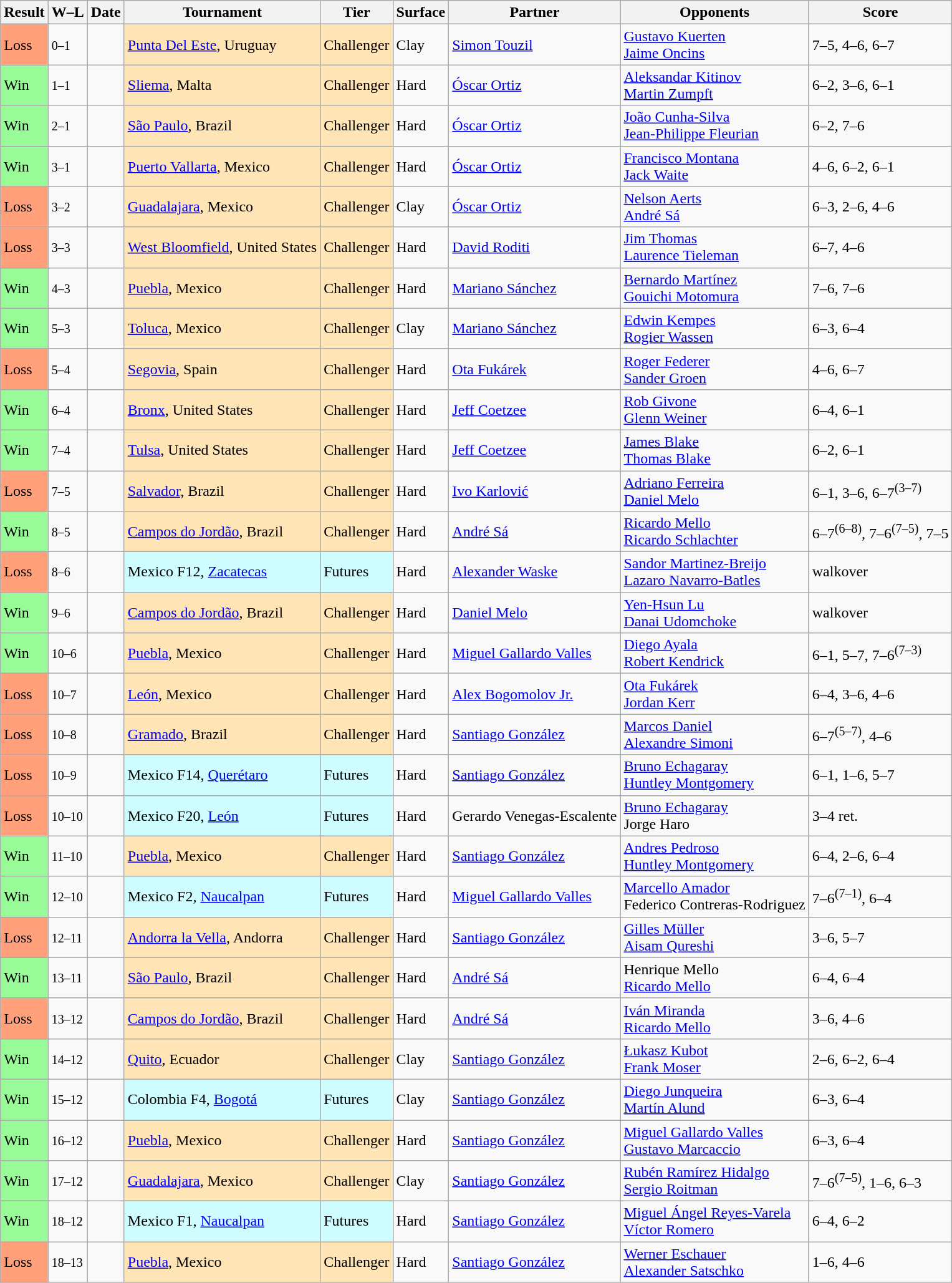<table class="sortable wikitable">
<tr>
<th>Result</th>
<th class="unsortable">W–L</th>
<th>Date</th>
<th>Tournament</th>
<th>Tier</th>
<th>Surface</th>
<th>Partner</th>
<th>Opponents</th>
<th class="unsortable">Score</th>
</tr>
<tr>
<td bgcolor=FFA07A>Loss</td>
<td><small>0–1</small></td>
<td></td>
<td style="background:moccasin;"><a href='#'>Punta Del Este</a>, Uruguay</td>
<td style="background:moccasin;">Challenger</td>
<td>Clay</td>
<td> <a href='#'>Simon Touzil</a></td>
<td> <a href='#'>Gustavo Kuerten</a> <br>  <a href='#'>Jaime Oncins</a></td>
<td>7–5, 4–6, 6–7</td>
</tr>
<tr>
<td bgcolor=98FB98>Win</td>
<td><small>1–1</small></td>
<td></td>
<td style="background:moccasin;"><a href='#'>Sliema</a>, Malta</td>
<td style="background:moccasin;">Challenger</td>
<td>Hard</td>
<td> <a href='#'>Óscar Ortiz</a></td>
<td> <a href='#'>Aleksandar Kitinov</a> <br>  <a href='#'>Martin Zumpft</a></td>
<td>6–2, 3–6, 6–1</td>
</tr>
<tr>
<td bgcolor=98FB98>Win</td>
<td><small>2–1</small></td>
<td></td>
<td style="background:moccasin;"><a href='#'>São Paulo</a>, Brazil</td>
<td style="background:moccasin;">Challenger</td>
<td>Hard</td>
<td> <a href='#'>Óscar Ortiz</a></td>
<td> <a href='#'>João Cunha-Silva</a> <br>  <a href='#'>Jean-Philippe Fleurian</a></td>
<td>6–2, 7–6</td>
</tr>
<tr>
<td bgcolor=98FB98>Win</td>
<td><small>3–1</small></td>
<td></td>
<td style="background:moccasin;"><a href='#'>Puerto Vallarta</a>, Mexico</td>
<td style="background:moccasin;">Challenger</td>
<td>Hard</td>
<td> <a href='#'>Óscar Ortiz</a></td>
<td> <a href='#'>Francisco Montana</a> <br>  <a href='#'>Jack Waite</a></td>
<td>4–6, 6–2, 6–1</td>
</tr>
<tr>
<td bgcolor=FFA07A>Loss</td>
<td><small>3–2</small></td>
<td></td>
<td style="background:moccasin;"><a href='#'>Guadalajara</a>, Mexico</td>
<td style="background:moccasin;">Challenger</td>
<td>Clay</td>
<td> <a href='#'>Óscar Ortiz</a></td>
<td> <a href='#'>Nelson Aerts</a> <br>  <a href='#'>André Sá</a></td>
<td>6–3, 2–6, 4–6</td>
</tr>
<tr>
<td bgcolor=FFA07A>Loss</td>
<td><small>3–3</small></td>
<td></td>
<td style="background:moccasin;"><a href='#'>West Bloomfield</a>, United States</td>
<td style="background:moccasin;">Challenger</td>
<td>Hard</td>
<td> <a href='#'>David Roditi</a></td>
<td> <a href='#'>Jim Thomas</a> <br>  <a href='#'>Laurence Tieleman</a></td>
<td>6–7, 4–6</td>
</tr>
<tr>
<td bgcolor=98FB98>Win</td>
<td><small>4–3</small></td>
<td></td>
<td style="background:moccasin;"><a href='#'>Puebla</a>, Mexico</td>
<td style="background:moccasin;">Challenger</td>
<td>Hard</td>
<td> <a href='#'>Mariano Sánchez</a></td>
<td> <a href='#'>Bernardo Martínez</a> <br>  <a href='#'>Gouichi Motomura</a></td>
<td>7–6, 7–6</td>
</tr>
<tr>
<td bgcolor=98FB98>Win</td>
<td><small>5–3</small></td>
<td></td>
<td style="background:moccasin;"><a href='#'>Toluca</a>, Mexico</td>
<td style="background:moccasin;">Challenger</td>
<td>Clay</td>
<td> <a href='#'>Mariano Sánchez</a></td>
<td> <a href='#'>Edwin Kempes</a> <br>  <a href='#'>Rogier Wassen</a></td>
<td>6–3, 6–4</td>
</tr>
<tr>
<td bgcolor=FFA07A>Loss</td>
<td><small>5–4</small></td>
<td></td>
<td style="background:moccasin;"><a href='#'>Segovia</a>, Spain</td>
<td style="background:moccasin;">Challenger</td>
<td>Hard</td>
<td> <a href='#'>Ota Fukárek</a></td>
<td> <a href='#'>Roger Federer</a> <br>  <a href='#'>Sander Groen</a></td>
<td>4–6, 6–7</td>
</tr>
<tr>
<td bgcolor=98FB98>Win</td>
<td><small>6–4</small></td>
<td></td>
<td style="background:moccasin;"><a href='#'>Bronx</a>, United States</td>
<td style="background:moccasin;">Challenger</td>
<td>Hard</td>
<td> <a href='#'>Jeff Coetzee</a></td>
<td> <a href='#'>Rob Givone</a> <br>  <a href='#'>Glenn Weiner</a></td>
<td>6–4, 6–1</td>
</tr>
<tr>
<td bgcolor=98FB98>Win</td>
<td><small>7–4</small></td>
<td></td>
<td style="background:moccasin;"><a href='#'>Tulsa</a>, United States</td>
<td style="background:moccasin;">Challenger</td>
<td>Hard</td>
<td> <a href='#'>Jeff Coetzee</a></td>
<td> <a href='#'>James Blake</a> <br>  <a href='#'>Thomas Blake</a></td>
<td>6–2, 6–1</td>
</tr>
<tr>
<td bgcolor=FFA07A>Loss</td>
<td><small>7–5</small></td>
<td></td>
<td style="background:moccasin;"><a href='#'>Salvador</a>, Brazil</td>
<td style="background:moccasin;">Challenger</td>
<td>Hard</td>
<td> <a href='#'>Ivo Karlović</a></td>
<td> <a href='#'>Adriano Ferreira</a> <br>  <a href='#'>Daniel Melo</a></td>
<td>6–1, 3–6, 6–7<sup>(3–7)</sup></td>
</tr>
<tr>
<td bgcolor=98FB98>Win</td>
<td><small>8–5</small></td>
<td></td>
<td style="background:moccasin;"><a href='#'>Campos do Jordão</a>, Brazil</td>
<td style="background:moccasin;">Challenger</td>
<td>Hard</td>
<td> <a href='#'>André Sá</a></td>
<td> <a href='#'>Ricardo Mello</a> <br>  <a href='#'>Ricardo Schlachter</a></td>
<td>6–7<sup>(6–8)</sup>, 7–6<sup>(7–5)</sup>, 7–5</td>
</tr>
<tr>
<td bgcolor=FFA07A>Loss</td>
<td><small>8–6</small></td>
<td></td>
<td style="background:#cffcff;">Mexico F12, <a href='#'>Zacatecas</a></td>
<td style="background:#cffcff;">Futures</td>
<td>Hard</td>
<td> <a href='#'>Alexander Waske</a></td>
<td> <a href='#'>Sandor Martinez-Breijo</a> <br>  <a href='#'>Lazaro Navarro-Batles</a></td>
<td>walkover</td>
</tr>
<tr>
<td bgcolor=98FB98>Win</td>
<td><small>9–6</small></td>
<td></td>
<td style="background:moccasin;"><a href='#'>Campos do Jordão</a>, Brazil</td>
<td style="background:moccasin;">Challenger</td>
<td>Hard</td>
<td> <a href='#'>Daniel Melo</a></td>
<td> <a href='#'>Yen-Hsun Lu</a> <br>  <a href='#'>Danai Udomchoke</a></td>
<td>walkover</td>
</tr>
<tr>
<td bgcolor=98FB98>Win</td>
<td><small>10–6</small></td>
<td></td>
<td style="background:moccasin;"><a href='#'>Puebla</a>, Mexico</td>
<td style="background:moccasin;">Challenger</td>
<td>Hard</td>
<td> <a href='#'>Miguel Gallardo Valles</a></td>
<td> <a href='#'>Diego Ayala</a> <br>  <a href='#'>Robert Kendrick</a></td>
<td>6–1, 5–7, 7–6<sup>(7–3)</sup></td>
</tr>
<tr>
<td bgcolor=FFA07A>Loss</td>
<td><small>10–7</small></td>
<td></td>
<td style="background:moccasin;"><a href='#'>León</a>, Mexico</td>
<td style="background:moccasin;">Challenger</td>
<td>Hard</td>
<td> <a href='#'>Alex Bogomolov Jr.</a></td>
<td> <a href='#'>Ota Fukárek</a> <br>  <a href='#'>Jordan Kerr</a></td>
<td>6–4, 3–6, 4–6</td>
</tr>
<tr>
<td bgcolor=FFA07A>Loss</td>
<td><small>10–8</small></td>
<td></td>
<td style="background:moccasin;"><a href='#'>Gramado</a>, Brazil</td>
<td style="background:moccasin;">Challenger</td>
<td>Hard</td>
<td> <a href='#'>Santiago González</a></td>
<td> <a href='#'>Marcos Daniel</a> <br>  <a href='#'>Alexandre Simoni</a></td>
<td>6–7<sup>(5–7)</sup>, 4–6</td>
</tr>
<tr>
<td bgcolor=FFA07A>Loss</td>
<td><small>10–9</small></td>
<td></td>
<td style="background:#cffcff;">Mexico F14, <a href='#'>Querétaro</a></td>
<td style="background:#cffcff;">Futures</td>
<td>Hard</td>
<td> <a href='#'>Santiago González</a></td>
<td> <a href='#'>Bruno Echagaray</a> <br>  <a href='#'>Huntley Montgomery</a></td>
<td>6–1, 1–6, 5–7</td>
</tr>
<tr>
<td bgcolor=FFA07A>Loss</td>
<td><small>10–10</small></td>
<td></td>
<td style="background:#cffcff;">Mexico F20, <a href='#'>León</a></td>
<td style="background:#cffcff;">Futures</td>
<td>Hard</td>
<td> Gerardo Venegas-Escalente</td>
<td> <a href='#'>Bruno Echagaray</a> <br>  Jorge Haro</td>
<td>3–4 ret.</td>
</tr>
<tr>
<td bgcolor=98FB98>Win</td>
<td><small>11–10</small></td>
<td></td>
<td style="background:moccasin;"><a href='#'>Puebla</a>, Mexico</td>
<td style="background:moccasin;">Challenger</td>
<td>Hard</td>
<td> <a href='#'>Santiago González</a></td>
<td> <a href='#'>Andres Pedroso</a> <br>  <a href='#'>Huntley Montgomery</a></td>
<td>6–4, 2–6, 6–4</td>
</tr>
<tr>
<td bgcolor=98FB98>Win</td>
<td><small>12–10</small></td>
<td></td>
<td style="background:#cffcff;">Mexico F2, <a href='#'>Naucalpan</a></td>
<td style="background:#cffcff;">Futures</td>
<td>Hard</td>
<td> <a href='#'>Miguel Gallardo Valles</a></td>
<td> <a href='#'>Marcello Amador</a> <br>  Federico Contreras-Rodriguez</td>
<td>7–6<sup>(7–1)</sup>, 6–4</td>
</tr>
<tr>
<td bgcolor=FFA07A>Loss</td>
<td><small>12–11</small></td>
<td></td>
<td style="background:moccasin;"><a href='#'>Andorra la Vella</a>, Andorra</td>
<td style="background:moccasin;">Challenger</td>
<td>Hard</td>
<td> <a href='#'>Santiago González</a></td>
<td> <a href='#'>Gilles Müller</a> <br>  <a href='#'>Aisam Qureshi</a></td>
<td>3–6, 5–7</td>
</tr>
<tr>
<td bgcolor=98FB98>Win</td>
<td><small>13–11</small></td>
<td></td>
<td style="background:moccasin;"><a href='#'>São Paulo</a>, Brazil</td>
<td style="background:moccasin;">Challenger</td>
<td>Hard</td>
<td> <a href='#'>André Sá</a></td>
<td> Henrique Mello <br>  <a href='#'>Ricardo Mello</a></td>
<td>6–4, 6–4</td>
</tr>
<tr>
<td bgcolor=FFA07A>Loss</td>
<td><small>13–12</small></td>
<td></td>
<td style="background:moccasin;"><a href='#'>Campos do Jordão</a>, Brazil</td>
<td style="background:moccasin;">Challenger</td>
<td>Hard</td>
<td> <a href='#'>André Sá</a></td>
<td> <a href='#'>Iván Miranda</a> <br>  <a href='#'>Ricardo Mello</a></td>
<td>3–6, 4–6</td>
</tr>
<tr>
<td bgcolor=98FB98>Win</td>
<td><small>14–12</small></td>
<td></td>
<td style="background:moccasin;"><a href='#'>Quito</a>, Ecuador</td>
<td style="background:moccasin;">Challenger</td>
<td>Clay</td>
<td> <a href='#'>Santiago González</a></td>
<td> <a href='#'>Łukasz Kubot</a> <br>  <a href='#'>Frank Moser</a></td>
<td>2–6, 6–2, 6–4</td>
</tr>
<tr>
<td bgcolor=98FB98>Win</td>
<td><small>15–12</small></td>
<td></td>
<td style="background:#cffcff;">Colombia F4, <a href='#'>Bogotá</a></td>
<td style="background:#cffcff;">Futures</td>
<td>Clay</td>
<td> <a href='#'>Santiago González</a></td>
<td> <a href='#'>Diego Junqueira</a> <br>  <a href='#'>Martín Alund</a></td>
<td>6–3, 6–4</td>
</tr>
<tr>
<td bgcolor=98FB98>Win</td>
<td><small>16–12</small></td>
<td></td>
<td style="background:moccasin;"><a href='#'>Puebla</a>, Mexico</td>
<td style="background:moccasin;">Challenger</td>
<td>Hard</td>
<td> <a href='#'>Santiago González</a></td>
<td> <a href='#'>Miguel Gallardo Valles</a> <br>  <a href='#'>Gustavo Marcaccio</a></td>
<td>6–3, 6–4</td>
</tr>
<tr>
<td bgcolor=98FB98>Win</td>
<td><small>17–12</small></td>
<td></td>
<td style="background:moccasin;"><a href='#'>Guadalajara</a>, Mexico</td>
<td style="background:moccasin;">Challenger</td>
<td>Clay</td>
<td> <a href='#'>Santiago González</a></td>
<td> <a href='#'>Rubén Ramírez Hidalgo</a> <br>  <a href='#'>Sergio Roitman</a></td>
<td>7–6<sup>(7–5)</sup>, 1–6, 6–3</td>
</tr>
<tr>
<td bgcolor=98FB98>Win</td>
<td><small>18–12</small></td>
<td></td>
<td style="background:#cffcff;">Mexico F1, <a href='#'>Naucalpan</a></td>
<td style="background:#cffcff;">Futures</td>
<td>Hard</td>
<td> <a href='#'>Santiago González</a></td>
<td> <a href='#'>Miguel Ángel Reyes-Varela</a> <br>  <a href='#'>Víctor Romero</a></td>
<td>6–4, 6–2</td>
</tr>
<tr>
<td bgcolor=FFA07A>Loss</td>
<td><small>18–13</small></td>
<td></td>
<td style="background:moccasin;"><a href='#'>Puebla</a>, Mexico</td>
<td style="background:moccasin;">Challenger</td>
<td>Hard</td>
<td> <a href='#'>Santiago González</a></td>
<td> <a href='#'>Werner Eschauer</a> <br>  <a href='#'>Alexander Satschko</a></td>
<td>1–6, 4–6</td>
</tr>
</table>
